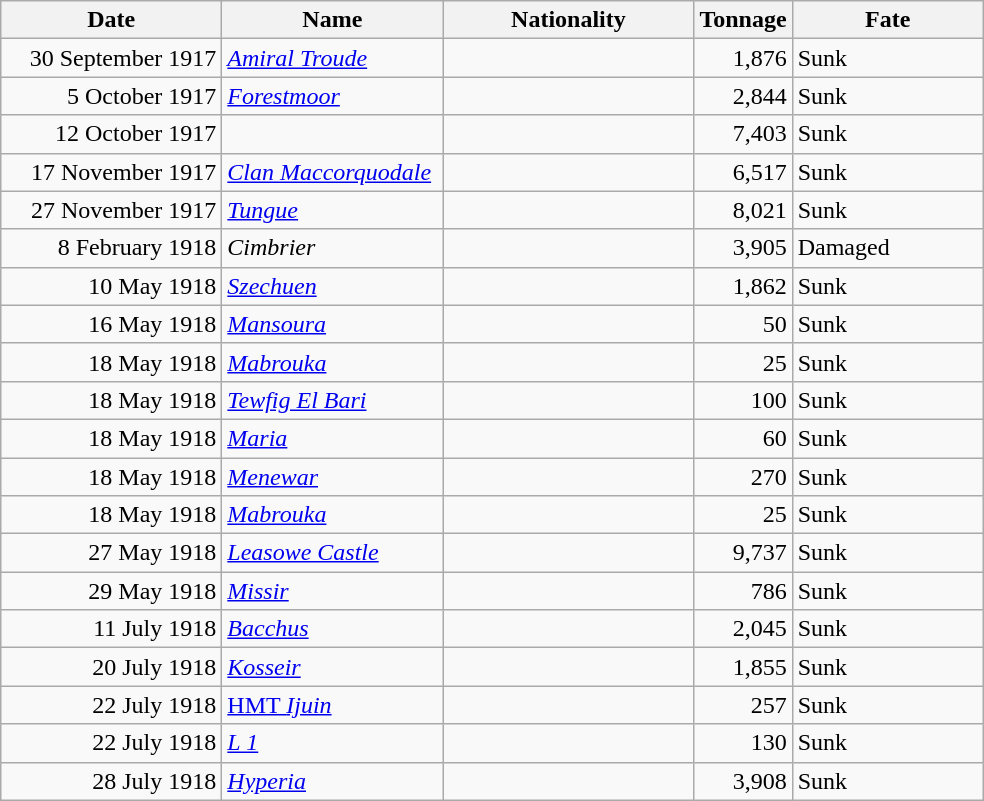<table class="wikitable sortable">
<tr>
<th width="140px">Date</th>
<th width="140px">Name</th>
<th width="160px">Nationality</th>
<th width="25px">Tonnage</th>
<th width="120px">Fate</th>
</tr>
<tr>
<td align="right">30 September 1917</td>
<td align="left"><a href='#'><em>Amiral Troude</em></a></td>
<td align="left"></td>
<td align="right">1,876</td>
<td align="left">Sunk</td>
</tr>
<tr>
<td align="right">5 October 1917</td>
<td align="left"><a href='#'><em>Forestmoor</em></a></td>
<td align="left"></td>
<td align="right">2,844</td>
<td align="left">Sunk</td>
</tr>
<tr>
<td align="right">12 October 1917</td>
<td align="left"></td>
<td align="left"></td>
<td align="right">7,403</td>
<td align="left">Sunk</td>
</tr>
<tr>
<td align="right">17 November 1917</td>
<td align="left"><a href='#'><em>Clan Maccorquodale</em></a></td>
<td align="left"></td>
<td align="right">6,517</td>
<td align="left">Sunk</td>
</tr>
<tr>
<td align="right">27 November 1917</td>
<td align="left"><a href='#'><em>Tungue</em></a></td>
<td align="left"></td>
<td align="right">8,021</td>
<td align="left">Sunk</td>
</tr>
<tr>
<td align="right">8 February 1918</td>
<td align="left"><em>Cimbrier</em></td>
<td align="left"></td>
<td align="right">3,905</td>
<td align="left">Damaged</td>
</tr>
<tr>
<td align="right">10 May 1918</td>
<td align="left"><a href='#'><em>Szechuen</em></a></td>
<td align="left"></td>
<td align="right">1,862</td>
<td align="left">Sunk</td>
</tr>
<tr>
<td align="right">16 May 1918</td>
<td align="left"><a href='#'><em>Mansoura</em></a></td>
<td align="left"></td>
<td align="right">50</td>
<td align="left">Sunk</td>
</tr>
<tr>
<td align="right">18 May 1918</td>
<td align="left"><a href='#'><em>Mabrouka</em></a></td>
<td align="left"></td>
<td align="right">25</td>
<td align="left">Sunk</td>
</tr>
<tr>
<td align="right">18 May 1918</td>
<td align="left"><a href='#'><em>Tewfig El Bari</em></a></td>
<td align="left"></td>
<td align="right">100</td>
<td align="left">Sunk</td>
</tr>
<tr>
<td align="right">18 May 1918</td>
<td align="left"><a href='#'><em>Maria</em></a></td>
<td align="left"></td>
<td align="right">60</td>
<td align="left">Sunk</td>
</tr>
<tr>
<td align="right">18 May 1918</td>
<td align="left"><a href='#'><em>Menewar</em></a></td>
<td align="left"></td>
<td align="right">270</td>
<td align="left">Sunk</td>
</tr>
<tr>
<td align="right">18 May 1918</td>
<td align="left"><a href='#'><em>Mabrouka</em></a></td>
<td align="left"></td>
<td align="right">25</td>
<td align="left">Sunk</td>
</tr>
<tr>
<td align="right">27 May 1918</td>
<td align="left"><em><a href='#'>Leasowe Castle</a></em></td>
<td align="left"></td>
<td align="right">9,737</td>
<td align="left">Sunk</td>
</tr>
<tr>
<td align="right">29 May 1918</td>
<td align="left"><a href='#'><em>Missir</em></a></td>
<td align="left"></td>
<td align="right">786</td>
<td align="left">Sunk</td>
</tr>
<tr>
<td align="right">11 July 1918</td>
<td align="left"><a href='#'><em>Bacchus</em></a></td>
<td align="left"></td>
<td align="right">2,045</td>
<td align="left">Sunk</td>
</tr>
<tr>
<td align="right">20 July 1918</td>
<td align="left"><a href='#'><em>Kosseir</em></a></td>
<td align="left"></td>
<td align="right">1,855</td>
<td align="left">Sunk</td>
</tr>
<tr>
<td align="right">22 July 1918</td>
<td align="left"><a href='#'>HMT <em>Ijuin</em></a></td>
<td align="left"></td>
<td align="right">257</td>
<td align="left">Sunk</td>
</tr>
<tr>
<td align="right">22 July 1918</td>
<td align="left"><a href='#'><em>L 1</em></a></td>
<td align="left"></td>
<td align="right">130</td>
<td align="left">Sunk</td>
</tr>
<tr>
<td align="right">28 July 1918</td>
<td align="left"><a href='#'><em>Hyperia</em></a></td>
<td align="left"></td>
<td align="right">3,908</td>
<td align="left">Sunk</td>
</tr>
</table>
